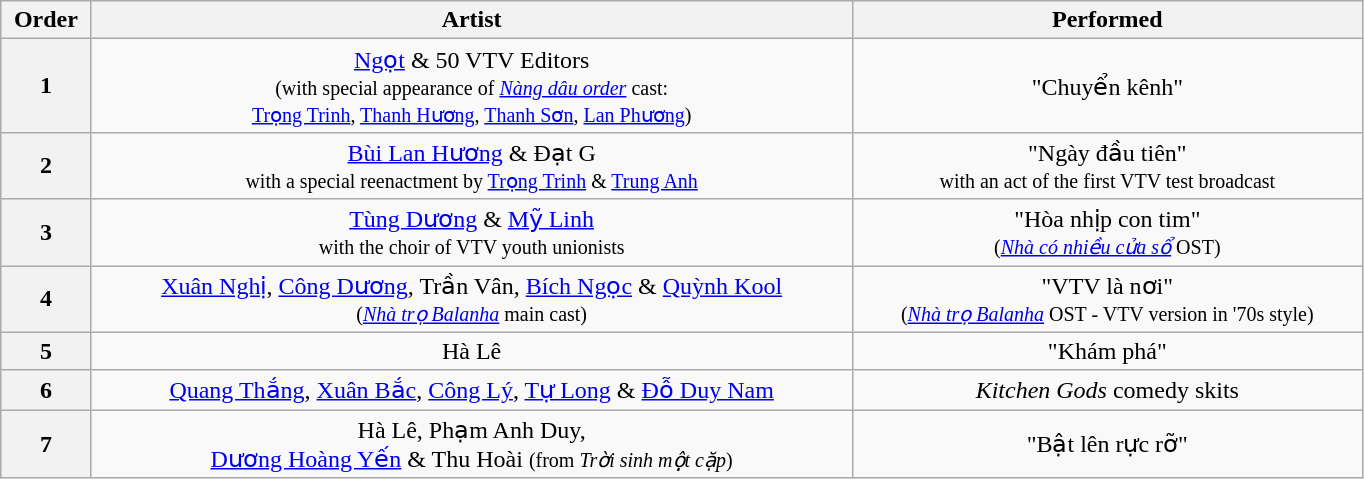<table class="wikitable" style="text-align:center; width:71.9%;">
<tr>
<th>Order</th>
<th>Artist</th>
<th>Performed</th>
</tr>
<tr>
<th>1</th>
<td><a href='#'>Ngọt</a> & 50 VTV Editors <br><small>(with special appearance of <em><a href='#'>Nàng dâu order</a></em> cast:<br><a href='#'>Trọng Trinh</a>, <a href='#'>Thanh Hương</a>, <a href='#'>Thanh Sơn</a>, <a href='#'>Lan Phương</a>)</small></td>
<td>"Chuyển kênh"</td>
</tr>
<tr>
<th>2</th>
<td><a href='#'>Bùi Lan Hương</a> & Đạt G<br><small>with a special reenactment by <a href='#'>Trọng Trinh</a> & <a href='#'>Trung Anh</a></small></td>
<td>"Ngày đầu tiên"<br><small>with an act of the first VTV test broadcast</small></td>
</tr>
<tr>
<th>3</th>
<td><a href='#'>Tùng Dương</a> & <a href='#'>Mỹ Linh</a><br><small>with the choir of VTV youth unionists</small></td>
<td>"Hòa nhịp con tim" <br><small>(<em><a href='#'>Nhà có nhiều cửa sổ</a></em> OST)</small></td>
</tr>
<tr>
<th>4</th>
<td><a href='#'>Xuân Nghị</a>, <a href='#'>Công Dương</a>, Trần Vân, <a href='#'>Bích Ngọc</a> & <a href='#'>Quỳnh Kool</a><br><small>(<em><a href='#'>Nhà trọ Balanha</a></em> main cast)</small></td>
<td>"VTV là nơi"<br><small>(<em><a href='#'>Nhà trọ Balanha</a></em> OST - VTV version in '70s style)</small></td>
</tr>
<tr>
<th>5</th>
<td>Hà Lê</td>
<td>"Khám phá"</td>
</tr>
<tr>
<th>6</th>
<td><a href='#'>Quang Thắng</a>, <a href='#'>Xuân Bắc</a>, <a href='#'>Công Lý</a>, <a href='#'>Tự Long</a> & <a href='#'>Đỗ Duy Nam</a></td>
<td><em>Kitchen Gods</em> comedy skits</td>
</tr>
<tr>
<th>7</th>
<td>Hà Lê, Phạm Anh Duy,<br><a href='#'>Dương Hoàng Yến</a> & Thu Hoài <small>(from <em>Trời sinh một cặp</em>)</small></td>
<td>"Bật lên rực rỡ"</td>
</tr>
</table>
